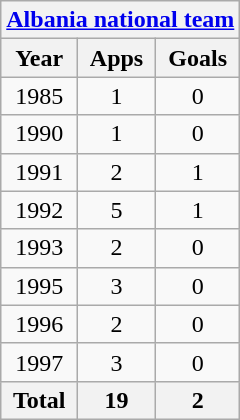<table class="wikitable" style="text-align:center">
<tr>
<th colspan=3><a href='#'>Albania national team</a></th>
</tr>
<tr>
<th>Year</th>
<th>Apps</th>
<th>Goals</th>
</tr>
<tr>
<td>1985</td>
<td>1</td>
<td>0</td>
</tr>
<tr>
<td>1990</td>
<td>1</td>
<td>0</td>
</tr>
<tr>
<td>1991</td>
<td>2</td>
<td>1</td>
</tr>
<tr>
<td>1992</td>
<td>5</td>
<td>1</td>
</tr>
<tr>
<td>1993</td>
<td>2</td>
<td>0</td>
</tr>
<tr>
<td>1995</td>
<td>3</td>
<td>0</td>
</tr>
<tr>
<td>1996</td>
<td>2</td>
<td>0</td>
</tr>
<tr>
<td>1997</td>
<td>3</td>
<td>0</td>
</tr>
<tr>
<th>Total</th>
<th>19</th>
<th>2</th>
</tr>
</table>
